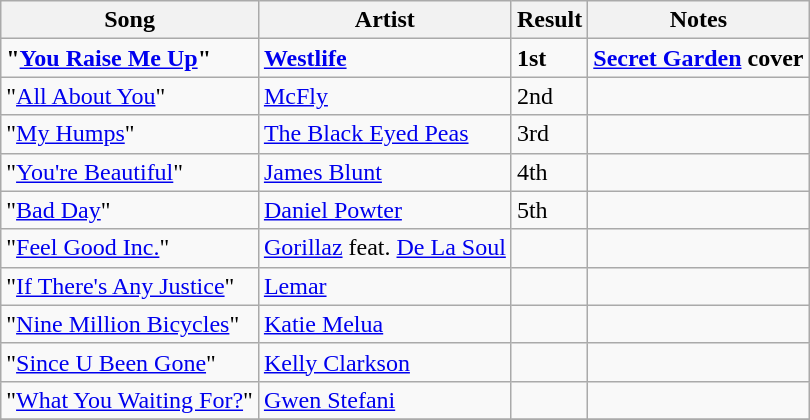<table class="wikitable">
<tr>
<th>Song</th>
<th>Artist</th>
<th>Result</th>
<th>Notes</th>
</tr>
<tr>
<td><strong>"<a href='#'>You Raise Me Up</a>"</strong></td>
<td><strong><a href='#'>Westlife</a></strong></td>
<td><strong>1st</strong></td>
<td><strong><a href='#'>Secret Garden</a> cover</strong></td>
</tr>
<tr>
<td>"<a href='#'>All About You</a>"</td>
<td><a href='#'>McFly</a></td>
<td>2nd</td>
<td></td>
</tr>
<tr>
<td>"<a href='#'>My Humps</a>"</td>
<td><a href='#'>The Black Eyed Peas</a></td>
<td>3rd</td>
<td></td>
</tr>
<tr>
<td>"<a href='#'>You're Beautiful</a>"</td>
<td><a href='#'>James Blunt</a></td>
<td>4th</td>
<td></td>
</tr>
<tr>
<td>"<a href='#'>Bad Day</a>"</td>
<td><a href='#'>Daniel Powter</a></td>
<td>5th</td>
<td></td>
</tr>
<tr>
<td>"<a href='#'>Feel Good Inc.</a>"</td>
<td><a href='#'>Gorillaz</a> feat. <a href='#'>De La Soul</a></td>
<td></td>
<td></td>
</tr>
<tr>
<td>"<a href='#'>If There's Any Justice</a>"</td>
<td><a href='#'>Lemar</a></td>
<td></td>
<td></td>
</tr>
<tr>
<td>"<a href='#'>Nine Million Bicycles</a>"</td>
<td><a href='#'>Katie Melua</a></td>
<td></td>
<td></td>
</tr>
<tr>
<td>"<a href='#'>Since U Been Gone</a>"</td>
<td><a href='#'>Kelly Clarkson</a></td>
<td></td>
<td></td>
</tr>
<tr>
<td>"<a href='#'>What You Waiting For?</a>"</td>
<td><a href='#'>Gwen Stefani</a></td>
<td></td>
<td></td>
</tr>
<tr>
</tr>
</table>
